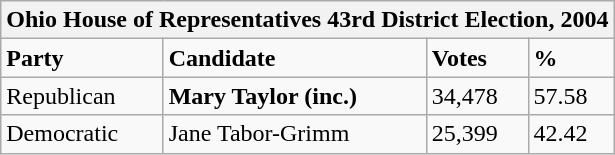<table class="wikitable">
<tr>
<th colspan="4">Ohio House of Representatives 43rd District Election, 2004</th>
</tr>
<tr>
<td><strong>Party</strong></td>
<td><strong>Candidate</strong></td>
<td><strong>Votes</strong></td>
<td><strong>%</strong></td>
</tr>
<tr>
<td>Republican</td>
<td><strong>Mary Taylor (inc.)</strong></td>
<td>34,478</td>
<td>57.58</td>
</tr>
<tr>
<td>Democratic</td>
<td>Jane Tabor-Grimm</td>
<td>25,399</td>
<td>42.42</td>
</tr>
</table>
